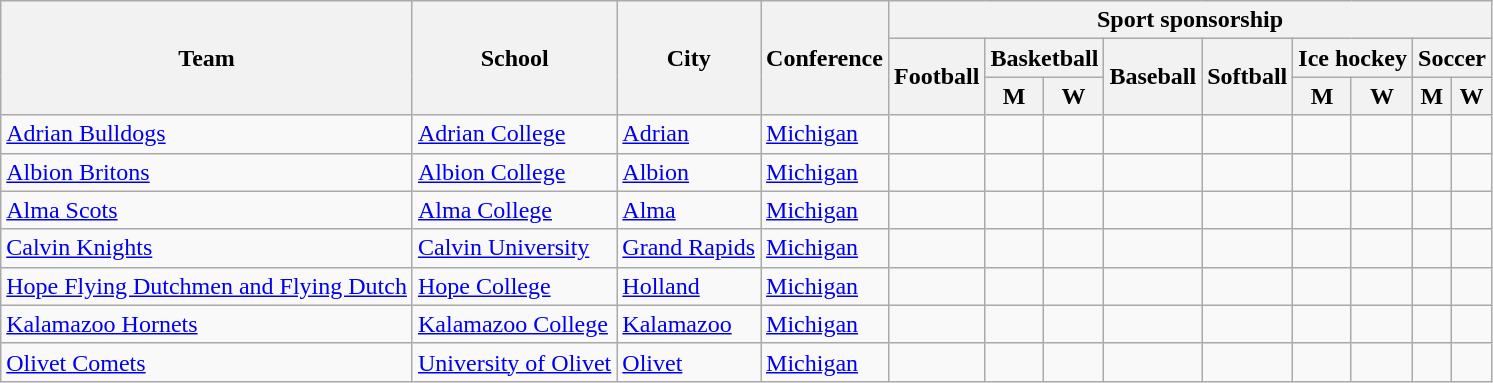<table class="sortable wikitable">
<tr>
<th rowspan=3>Team</th>
<th rowspan=3>School</th>
<th rowspan=3>City</th>
<th rowspan=3>Conference</th>
<th colspan=9>Sport sponsorship</th>
</tr>
<tr>
<th rowspan=2>Football</th>
<th colspan=2>Basketball</th>
<th rowspan=2>Baseball</th>
<th rowspan=2>Softball</th>
<th colspan=2>Ice hockey</th>
<th colspan=2>Soccer</th>
</tr>
<tr>
<th>M</th>
<th>W</th>
<th>M</th>
<th>W</th>
<th>M</th>
<th>W</th>
</tr>
<tr>
<td><a href='#'>Adrian Bulldogs</a></td>
<td><a href='#'>Adrian College</a></td>
<td><a href='#'>Adrian</a></td>
<td><a href='#'>Michigan</a></td>
<td></td>
<td></td>
<td></td>
<td></td>
<td></td>
<td> </td>
<td> </td>
<td></td>
<td></td>
</tr>
<tr>
<td><a href='#'>Albion Britons</a></td>
<td><a href='#'>Albion College</a></td>
<td><a href='#'>Albion</a></td>
<td><a href='#'>Michigan</a></td>
<td></td>
<td></td>
<td></td>
<td></td>
<td></td>
<td></td>
<td></td>
<td></td>
<td></td>
</tr>
<tr>
<td><a href='#'>Alma Scots</a></td>
<td><a href='#'>Alma College</a></td>
<td><a href='#'>Alma</a></td>
<td><a href='#'>Michigan</a></td>
<td></td>
<td></td>
<td></td>
<td></td>
<td></td>
<td></td>
<td></td>
<td></td>
<td></td>
</tr>
<tr>
<td><a href='#'>Calvin Knights</a></td>
<td><a href='#'>Calvin University</a></td>
<td><a href='#'>Grand Rapids</a></td>
<td><a href='#'>Michigan</a></td>
<td></td>
<td></td>
<td></td>
<td></td>
<td></td>
<td> </td>
<td></td>
<td></td>
<td></td>
</tr>
<tr>
<td><a href='#'>Hope Flying Dutchmen and Flying Dutch</a></td>
<td><a href='#'>Hope College</a></td>
<td><a href='#'>Holland</a></td>
<td><a href='#'>Michigan</a></td>
<td></td>
<td></td>
<td></td>
<td></td>
<td></td>
<td></td>
<td></td>
<td></td>
<td></td>
</tr>
<tr>
<td><a href='#'>Kalamazoo Hornets</a></td>
<td><a href='#'>Kalamazoo College</a></td>
<td><a href='#'>Kalamazoo</a></td>
<td><a href='#'>Michigan</a></td>
<td></td>
<td></td>
<td></td>
<td></td>
<td></td>
<td></td>
<td></td>
<td></td>
<td></td>
</tr>
<tr>
<td><a href='#'>Olivet Comets</a></td>
<td><a href='#'>University of Olivet</a></td>
<td><a href='#'>Olivet</a></td>
<td><a href='#'>Michigan</a></td>
<td></td>
<td></td>
<td></td>
<td></td>
<td></td>
<td></td>
<td></td>
<td></td>
<td></td>
</tr>
</table>
